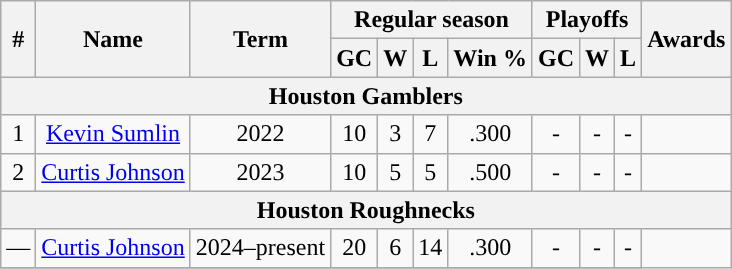<table class="wikitable" style="text-align:center">
<tr>
<th rowspan="2">#</th>
<th rowspan="2">Name</th>
<th rowspan="2">Term</th>
<th colspan="4">Regular season</th>
<th colspan="3">Playoffs</th>
<th rowspan="2">Awards</th>
</tr>
<tr>
<th>GC</th>
<th>W</th>
<th>L</th>
<th>Win %</th>
<th>GC</th>
<th>W</th>
<th>L</th>
</tr>
<tr>
<th colspan="11">Houston Gamblers</th>
</tr>
<tr>
<td>1</td>
<td><a href='#'>Kevin Sumlin</a></td>
<td>2022</td>
<td>10</td>
<td>3</td>
<td>7</td>
<td>.300</td>
<td>-</td>
<td>-</td>
<td>-</td>
<td></td>
</tr>
<tr>
<td>2</td>
<td><a href='#'>Curtis Johnson</a></td>
<td>2023</td>
<td>10</td>
<td>5</td>
<td>5</td>
<td>.500</td>
<td>-</td>
<td>-</td>
<td>-</td>
</tr>
<tr>
<th colspan="11">Houston Roughnecks</th>
</tr>
<tr>
<td align=center>—</td>
<td><a href='#'>Curtis Johnson</a></td>
<td>2024–present</td>
<td>20</td>
<td>6</td>
<td>14</td>
<td>.300</td>
<td>-</td>
<td>-</td>
<td>-</td>
</tr>
<tr>
</tr>
</table>
